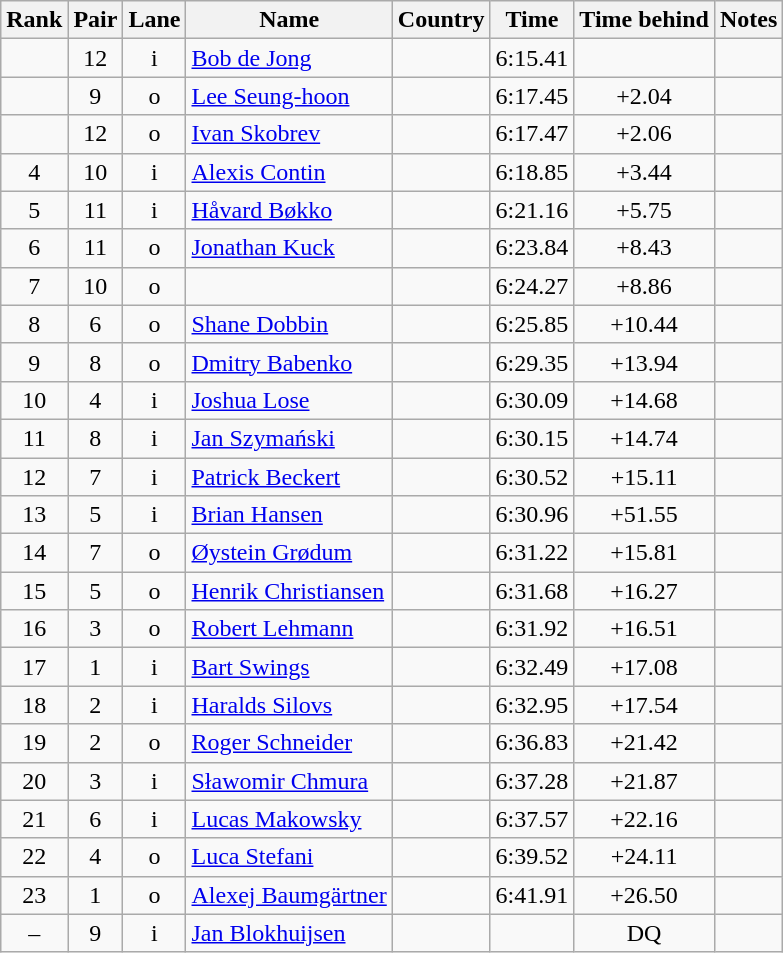<table class="wikitable sortable" style="text-align:center">
<tr>
<th>Rank</th>
<th>Pair</th>
<th>Lane</th>
<th>Name</th>
<th>Country</th>
<th>Time</th>
<th>Time behind</th>
<th>Notes</th>
</tr>
<tr>
<td></td>
<td>12</td>
<td>i</td>
<td align="left"><a href='#'>Bob de Jong</a></td>
<td align="left"></td>
<td>6:15.41</td>
<td></td>
<td></td>
</tr>
<tr>
<td></td>
<td>9</td>
<td>o</td>
<td align="left"><a href='#'>Lee Seung-hoon</a></td>
<td align="left"></td>
<td>6:17.45</td>
<td>+2.04</td>
<td></td>
</tr>
<tr>
<td></td>
<td>12</td>
<td>o</td>
<td align="left"><a href='#'>Ivan Skobrev</a></td>
<td align="left"></td>
<td>6:17.47</td>
<td>+2.06</td>
<td></td>
</tr>
<tr>
<td>4</td>
<td>10</td>
<td>i</td>
<td align="left"><a href='#'>Alexis Contin</a></td>
<td align="left"></td>
<td>6:18.85</td>
<td>+3.44</td>
<td></td>
</tr>
<tr>
<td>5</td>
<td>11</td>
<td>i</td>
<td align="left"><a href='#'>Håvard Bøkko</a></td>
<td align="left"></td>
<td>6:21.16</td>
<td>+5.75</td>
<td></td>
</tr>
<tr>
<td>6</td>
<td>11</td>
<td>o</td>
<td align="left"><a href='#'>Jonathan Kuck</a></td>
<td align="left"></td>
<td>6:23.84</td>
<td>+8.43</td>
<td></td>
</tr>
<tr>
<td>7</td>
<td>10</td>
<td>o</td>
<td align="left"></td>
<td align="left"></td>
<td>6:24.27</td>
<td>+8.86</td>
<td></td>
</tr>
<tr>
<td>8</td>
<td>6</td>
<td>o</td>
<td align="left"><a href='#'>Shane Dobbin</a></td>
<td align="left"></td>
<td>6:25.85</td>
<td>+10.44</td>
<td></td>
</tr>
<tr>
<td>9</td>
<td>8</td>
<td>o</td>
<td align="left"><a href='#'>Dmitry Babenko</a></td>
<td align="left"></td>
<td>6:29.35</td>
<td>+13.94</td>
<td></td>
</tr>
<tr>
<td>10</td>
<td>4</td>
<td>i</td>
<td align="left"><a href='#'>Joshua Lose</a></td>
<td align="left"></td>
<td>6:30.09</td>
<td>+14.68</td>
<td></td>
</tr>
<tr>
<td>11</td>
<td>8</td>
<td>i</td>
<td align="left"><a href='#'>Jan Szymański</a></td>
<td align="left"></td>
<td>6:30.15</td>
<td>+14.74</td>
<td></td>
</tr>
<tr>
<td>12</td>
<td>7</td>
<td>i</td>
<td align="left"><a href='#'>Patrick Beckert</a></td>
<td align="left"></td>
<td>6:30.52</td>
<td>+15.11</td>
<td></td>
</tr>
<tr>
<td>13</td>
<td>5</td>
<td>i</td>
<td align="left"><a href='#'>Brian Hansen</a></td>
<td align="left"></td>
<td>6:30.96</td>
<td>+51.55</td>
<td></td>
</tr>
<tr>
<td>14</td>
<td>7</td>
<td>o</td>
<td align="left"><a href='#'>Øystein Grødum</a></td>
<td align="left"></td>
<td>6:31.22</td>
<td>+15.81</td>
<td></td>
</tr>
<tr>
<td>15</td>
<td>5</td>
<td>o</td>
<td align="left"><a href='#'>Henrik Christiansen</a></td>
<td align="left"></td>
<td>6:31.68</td>
<td>+16.27</td>
<td></td>
</tr>
<tr>
<td>16</td>
<td>3</td>
<td>o</td>
<td align="left"><a href='#'>Robert Lehmann</a></td>
<td align="left"></td>
<td>6:31.92</td>
<td>+16.51</td>
<td></td>
</tr>
<tr>
<td>17</td>
<td>1</td>
<td>i</td>
<td align="left"><a href='#'>Bart Swings</a></td>
<td align="left"></td>
<td>6:32.49</td>
<td>+17.08</td>
<td></td>
</tr>
<tr>
<td>18</td>
<td>2</td>
<td>i</td>
<td align="left"><a href='#'>Haralds Silovs</a></td>
<td align="left"></td>
<td>6:32.95</td>
<td>+17.54</td>
<td></td>
</tr>
<tr>
<td>19</td>
<td>2</td>
<td>o</td>
<td align="left"><a href='#'>Roger Schneider</a></td>
<td align="left"></td>
<td>6:36.83</td>
<td>+21.42</td>
<td></td>
</tr>
<tr>
<td>20</td>
<td>3</td>
<td>i</td>
<td align="left"><a href='#'>Sławomir Chmura</a></td>
<td align="left"></td>
<td>6:37.28</td>
<td>+21.87</td>
<td></td>
</tr>
<tr>
<td>21</td>
<td>6</td>
<td>i</td>
<td align="left"><a href='#'>Lucas Makowsky</a></td>
<td align="left"></td>
<td>6:37.57</td>
<td>+22.16</td>
<td></td>
</tr>
<tr>
<td>22</td>
<td>4</td>
<td>o</td>
<td align="left"><a href='#'>Luca Stefani</a></td>
<td align="left"></td>
<td>6:39.52</td>
<td>+24.11</td>
<td></td>
</tr>
<tr>
<td>23</td>
<td>1</td>
<td>o</td>
<td align="left"><a href='#'>Alexej Baumgärtner</a></td>
<td align="left"></td>
<td>6:41.91</td>
<td>+26.50</td>
<td></td>
</tr>
<tr>
<td>–</td>
<td>9</td>
<td>i</td>
<td align="left"><a href='#'>Jan Blokhuijsen</a></td>
<td align="left"></td>
<td></td>
<td>DQ</td>
<td></td>
</tr>
</table>
